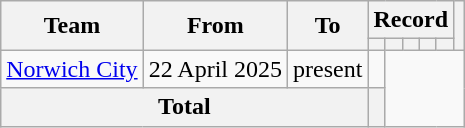<table class="wikitable" style="text-align: center;">
<tr>
<th rowspan="2">Team</th>
<th rowspan="2">From</th>
<th rowspan="2">To</th>
<th colspan="5">Record</th>
<th rowspan="2"></th>
</tr>
<tr>
<th></th>
<th></th>
<th></th>
<th></th>
<th></th>
</tr>
<tr>
<td align="left"><a href='#'>Norwich City</a></td>
<td align="left">22 April 2025</td>
<td align="left">present<br></td>
<td></td>
</tr>
<tr>
<th colspan="3">Total<br></th>
<th></th>
</tr>
</table>
